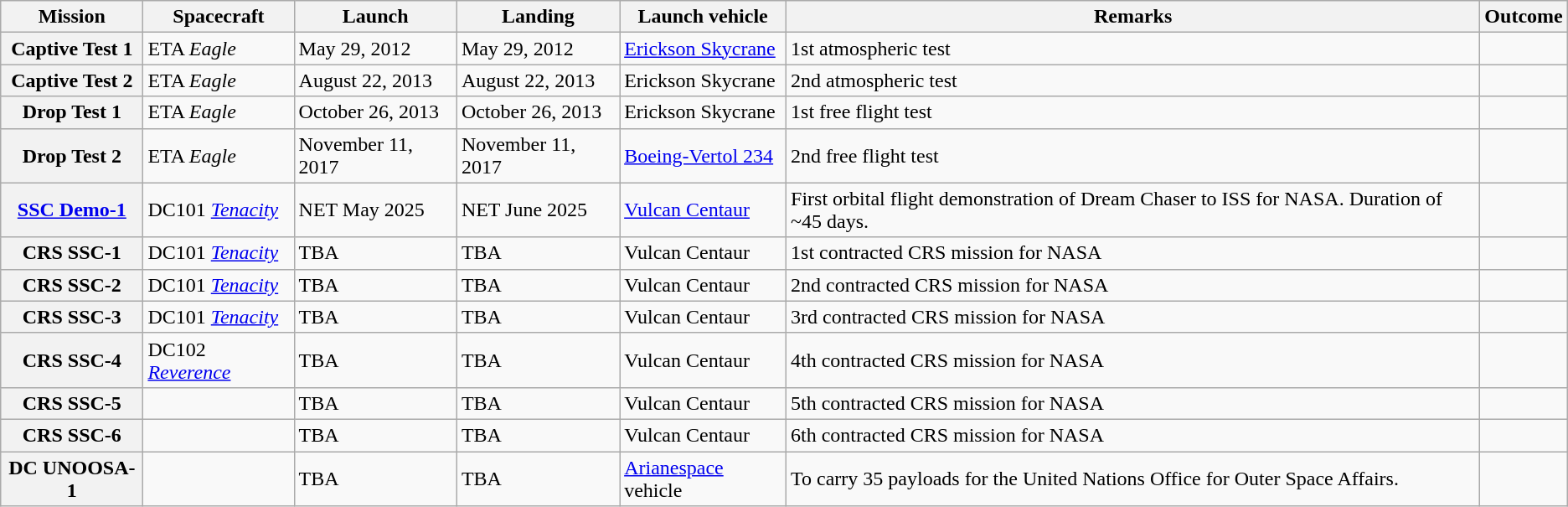<table class="wikitable sticky-header">
<tr>
<th>Mission</th>
<th>Spacecraft</th>
<th>Launch</th>
<th>Landing</th>
<th>Launch vehicle</th>
<th>Remarks</th>
<th>Outcome</th>
</tr>
<tr>
<th>Captive Test 1</th>
<td>ETA <em>Eagle</em></td>
<td>May 29, 2012</td>
<td>May 29, 2012</td>
<td><a href='#'>Erickson Skycrane</a></td>
<td>1st atmospheric test</td>
<td></td>
</tr>
<tr>
<th>Captive Test 2</th>
<td>ETA <em>Eagle</em></td>
<td>August 22, 2013</td>
<td>August 22, 2013</td>
<td>Erickson Skycrane</td>
<td>2nd atmospheric test</td>
<td></td>
</tr>
<tr>
<th>Drop Test 1</th>
<td>ETA <em>Eagle</em></td>
<td>October 26, 2013</td>
<td>October 26, 2013</td>
<td>Erickson Skycrane</td>
<td>1st free flight test</td>
<td></td>
</tr>
<tr>
<th>Drop Test 2</th>
<td>ETA <em>Eagle</em></td>
<td>November 11, 2017</td>
<td>November 11, 2017</td>
<td><a href='#'>Boeing-Vertol 234</a></td>
<td>2nd free flight test</td>
<td></td>
</tr>
<tr>
<th><a href='#'>SSC Demo-1</a></th>
<td>DC101 <a href='#'><em>Tenacity</em></a></td>
<td>NET May 2025</td>
<td>NET June 2025</td>
<td><a href='#'>Vulcan Centaur</a></td>
<td>First orbital flight demonstration of Dream Chaser to ISS for NASA. Duration of ~45 days.</td>
<td></td>
</tr>
<tr>
<th>CRS SSC-1</th>
<td>DC101 <a href='#'><em>Tenacity</em></a></td>
<td>TBA</td>
<td>TBA</td>
<td>Vulcan Centaur</td>
<td>1st contracted CRS mission for NASA</td>
<td></td>
</tr>
<tr>
<th>CRS SSC-2</th>
<td>DC101 <a href='#'><em>Tenacity</em></a></td>
<td>TBA</td>
<td>TBA</td>
<td>Vulcan Centaur</td>
<td>2nd contracted CRS mission for NASA</td>
<td></td>
</tr>
<tr>
<th>CRS SSC-3</th>
<td>DC101 <a href='#'><em>Tenacity</em></a></td>
<td>TBA</td>
<td>TBA</td>
<td>Vulcan Centaur</td>
<td>3rd contracted CRS mission for NASA</td>
<td></td>
</tr>
<tr>
<th>CRS SSC-4</th>
<td>DC102 <a href='#'><em>Reverence</em></a></td>
<td>TBA</td>
<td>TBA</td>
<td>Vulcan Centaur</td>
<td>4th contracted CRS mission for NASA</td>
<td></td>
</tr>
<tr>
<th>CRS SSC-5</th>
<td></td>
<td>TBA</td>
<td>TBA</td>
<td>Vulcan Centaur</td>
<td>5th contracted CRS mission for NASA</td>
<td></td>
</tr>
<tr>
<th>CRS SSC-6</th>
<td></td>
<td>TBA</td>
<td>TBA</td>
<td>Vulcan Centaur</td>
<td>6th contracted CRS mission for NASA</td>
<td></td>
</tr>
<tr>
<th>DC UNOOSA-1</th>
<td></td>
<td>TBA</td>
<td>TBA</td>
<td><a href='#'>Arianespace</a> vehicle</td>
<td>To carry 35 payloads for the United Nations Office for Outer Space Affairs.</td>
<td></td>
</tr>
</table>
